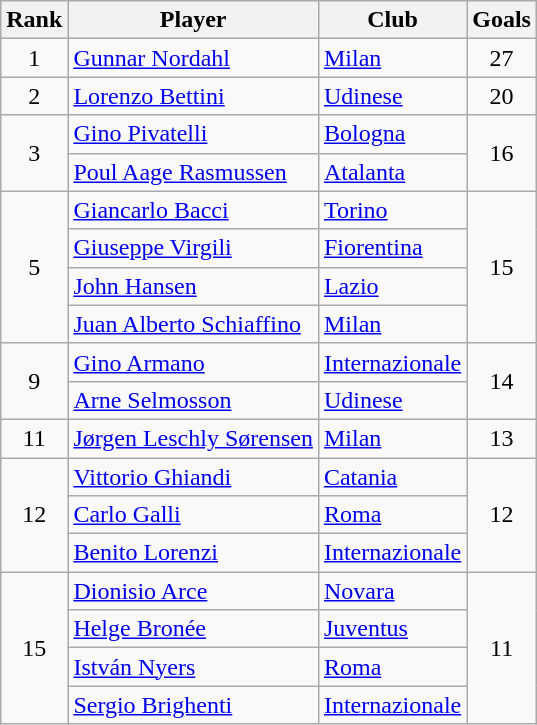<table class="wikitable" style="text-align:center">
<tr>
<th>Rank</th>
<th>Player</th>
<th>Club</th>
<th>Goals</th>
</tr>
<tr>
<td>1</td>
<td align="left"> <a href='#'>Gunnar Nordahl</a></td>
<td align="left"><a href='#'>Milan</a></td>
<td>27</td>
</tr>
<tr>
<td>2</td>
<td align="left"> <a href='#'>Lorenzo Bettini</a></td>
<td align="left"><a href='#'>Udinese</a></td>
<td>20</td>
</tr>
<tr>
<td rowspan="2">3</td>
<td align="left"> <a href='#'>Gino Pivatelli</a></td>
<td align="left"><a href='#'>Bologna</a></td>
<td rowspan="2">16</td>
</tr>
<tr>
<td align="left"> <a href='#'>Poul Aage Rasmussen</a></td>
<td align="left"><a href='#'>Atalanta</a></td>
</tr>
<tr>
<td rowspan="4">5</td>
<td align="left"> <a href='#'>Giancarlo Bacci</a></td>
<td align="left"><a href='#'>Torino</a></td>
<td rowspan="4">15</td>
</tr>
<tr>
<td align="left"> <a href='#'>Giuseppe Virgili</a></td>
<td align="left"><a href='#'>Fiorentina</a></td>
</tr>
<tr>
<td align="left"> <a href='#'>John Hansen</a></td>
<td align="left"><a href='#'>Lazio</a></td>
</tr>
<tr>
<td align="left">  <a href='#'>Juan Alberto Schiaffino</a></td>
<td align="left"><a href='#'>Milan</a></td>
</tr>
<tr>
<td rowspan="2">9</td>
<td align="left"> <a href='#'>Gino Armano</a></td>
<td align="left"><a href='#'>Internazionale</a></td>
<td rowspan="2">14</td>
</tr>
<tr>
<td align="left"> <a href='#'>Arne Selmosson</a></td>
<td align="left"><a href='#'>Udinese</a></td>
</tr>
<tr>
<td>11</td>
<td align="left"> <a href='#'>Jørgen Leschly Sørensen</a></td>
<td align="left"><a href='#'>Milan</a></td>
<td>13</td>
</tr>
<tr>
<td rowspan="3">12</td>
<td align="left"> <a href='#'>Vittorio Ghiandi</a></td>
<td align="left"><a href='#'>Catania</a></td>
<td rowspan="3">12</td>
</tr>
<tr>
<td align="left"> <a href='#'>Carlo Galli</a></td>
<td align="left"><a href='#'>Roma</a></td>
</tr>
<tr>
<td align="left"> <a href='#'>Benito Lorenzi</a></td>
<td align="left"><a href='#'>Internazionale</a></td>
</tr>
<tr>
<td rowspan="4">15</td>
<td align="left"> <a href='#'>Dionisio Arce</a></td>
<td align="left"><a href='#'>Novara</a></td>
<td rowspan="4">11</td>
</tr>
<tr>
<td align="left"> <a href='#'>Helge Bronée</a></td>
<td align="left"><a href='#'>Juventus</a></td>
</tr>
<tr>
<td align="left"> <a href='#'>István Nyers</a></td>
<td align="left"><a href='#'>Roma</a></td>
</tr>
<tr>
<td align="left"> <a href='#'>Sergio Brighenti</a></td>
<td align="left"><a href='#'>Internazionale</a></td>
</tr>
</table>
